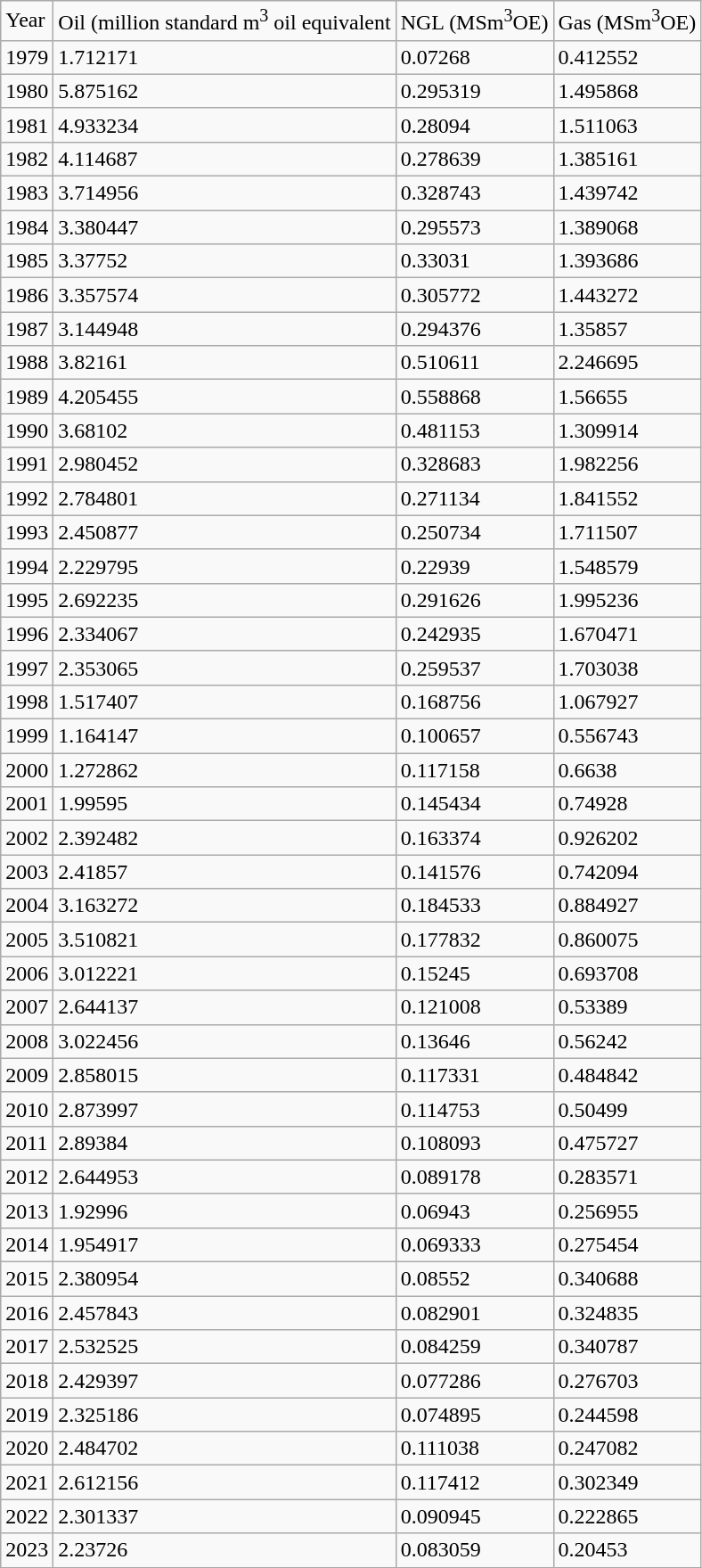<table class="wikitable">
<tr>
<td>Year</td>
<td>Oil (million standard m<sup>3</sup>  oil equivalent</td>
<td>NGL (MSm<sup>3</sup>OE)</td>
<td>Gas (MSm<sup>3</sup>OE)</td>
</tr>
<tr>
<td>1979</td>
<td>1.712171</td>
<td>0.07268</td>
<td>0.412552</td>
</tr>
<tr>
<td>1980</td>
<td>5.875162</td>
<td>0.295319</td>
<td>1.495868</td>
</tr>
<tr>
<td>1981</td>
<td>4.933234</td>
<td>0.28094</td>
<td>1.511063</td>
</tr>
<tr>
<td>1982</td>
<td>4.114687</td>
<td>0.278639</td>
<td>1.385161</td>
</tr>
<tr>
<td>1983</td>
<td>3.714956</td>
<td>0.328743</td>
<td>1.439742</td>
</tr>
<tr>
<td>1984</td>
<td>3.380447</td>
<td>0.295573</td>
<td>1.389068</td>
</tr>
<tr>
<td>1985</td>
<td>3.37752</td>
<td>0.33031</td>
<td>1.393686</td>
</tr>
<tr>
<td>1986</td>
<td>3.357574</td>
<td>0.305772</td>
<td>1.443272</td>
</tr>
<tr>
<td>1987</td>
<td>3.144948</td>
<td>0.294376</td>
<td>1.35857</td>
</tr>
<tr>
<td>1988</td>
<td>3.82161</td>
<td>0.510611</td>
<td>2.246695</td>
</tr>
<tr>
<td>1989</td>
<td>4.205455</td>
<td>0.558868</td>
<td>1.56655</td>
</tr>
<tr>
<td>1990</td>
<td>3.68102</td>
<td>0.481153</td>
<td>1.309914</td>
</tr>
<tr>
<td>1991</td>
<td>2.980452</td>
<td>0.328683</td>
<td>1.982256</td>
</tr>
<tr>
<td>1992</td>
<td>2.784801</td>
<td>0.271134</td>
<td>1.841552</td>
</tr>
<tr>
<td>1993</td>
<td>2.450877</td>
<td>0.250734</td>
<td>1.711507</td>
</tr>
<tr>
<td>1994</td>
<td>2.229795</td>
<td>0.22939</td>
<td>1.548579</td>
</tr>
<tr>
<td>1995</td>
<td>2.692235</td>
<td>0.291626</td>
<td>1.995236</td>
</tr>
<tr>
<td>1996</td>
<td>2.334067</td>
<td>0.242935</td>
<td>1.670471</td>
</tr>
<tr>
<td>1997</td>
<td>2.353065</td>
<td>0.259537</td>
<td>1.703038</td>
</tr>
<tr>
<td>1998</td>
<td>1.517407</td>
<td>0.168756</td>
<td>1.067927</td>
</tr>
<tr>
<td>1999</td>
<td>1.164147</td>
<td>0.100657</td>
<td>0.556743</td>
</tr>
<tr>
<td>2000</td>
<td>1.272862</td>
<td>0.117158</td>
<td>0.6638</td>
</tr>
<tr>
<td>2001</td>
<td>1.99595</td>
<td>0.145434</td>
<td>0.74928</td>
</tr>
<tr>
<td>2002</td>
<td>2.392482</td>
<td>0.163374</td>
<td>0.926202</td>
</tr>
<tr>
<td>2003</td>
<td>2.41857</td>
<td>0.141576</td>
<td>0.742094</td>
</tr>
<tr>
<td>2004</td>
<td>3.163272</td>
<td>0.184533</td>
<td>0.884927</td>
</tr>
<tr>
<td>2005</td>
<td>3.510821</td>
<td>0.177832</td>
<td>0.860075</td>
</tr>
<tr>
<td>2006</td>
<td>3.012221</td>
<td>0.15245</td>
<td>0.693708</td>
</tr>
<tr>
<td>2007</td>
<td>2.644137</td>
<td>0.121008</td>
<td>0.53389</td>
</tr>
<tr>
<td>2008</td>
<td>3.022456</td>
<td>0.13646</td>
<td>0.56242</td>
</tr>
<tr>
<td>2009</td>
<td>2.858015</td>
<td>0.117331</td>
<td>0.484842</td>
</tr>
<tr>
<td>2010</td>
<td>2.873997</td>
<td>0.114753</td>
<td>0.50499</td>
</tr>
<tr>
<td>2011</td>
<td>2.89384</td>
<td>0.108093</td>
<td>0.475727</td>
</tr>
<tr>
<td>2012</td>
<td>2.644953</td>
<td>0.089178</td>
<td>0.283571</td>
</tr>
<tr>
<td>2013</td>
<td>1.92996</td>
<td>0.06943</td>
<td>0.256955</td>
</tr>
<tr>
<td>2014</td>
<td>1.954917</td>
<td>0.069333</td>
<td>0.275454</td>
</tr>
<tr>
<td>2015</td>
<td>2.380954</td>
<td>0.08552</td>
<td>0.340688</td>
</tr>
<tr>
<td>2016</td>
<td>2.457843</td>
<td>0.082901</td>
<td>0.324835</td>
</tr>
<tr>
<td>2017</td>
<td>2.532525</td>
<td>0.084259</td>
<td>0.340787</td>
</tr>
<tr>
<td>2018</td>
<td>2.429397</td>
<td>0.077286</td>
<td>0.276703</td>
</tr>
<tr>
<td>2019</td>
<td>2.325186</td>
<td>0.074895</td>
<td>0.244598</td>
</tr>
<tr>
<td>2020</td>
<td>2.484702</td>
<td>0.111038</td>
<td>0.247082</td>
</tr>
<tr>
<td>2021</td>
<td>2.612156</td>
<td>0.117412</td>
<td>0.302349</td>
</tr>
<tr>
<td>2022</td>
<td>2.301337</td>
<td>0.090945</td>
<td>0.222865</td>
</tr>
<tr>
<td>2023</td>
<td>2.23726</td>
<td>0.083059</td>
<td>0.20453</td>
</tr>
</table>
